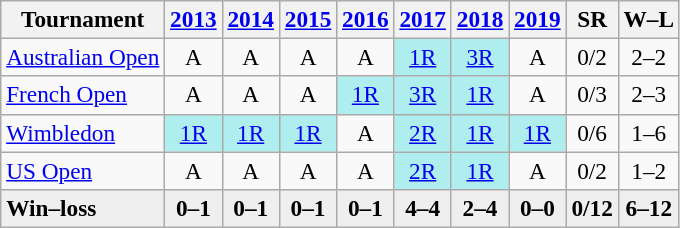<table class=wikitable style=text-align:center;font-size:97%>
<tr>
<th>Tournament</th>
<th><a href='#'>2013</a></th>
<th><a href='#'>2014</a></th>
<th><a href='#'>2015</a></th>
<th><a href='#'>2016</a></th>
<th><a href='#'>2017</a></th>
<th><a href='#'>2018</a></th>
<th><a href='#'>2019</a></th>
<th>SR</th>
<th>W–L</th>
</tr>
<tr>
<td align=left><a href='#'>Australian Open</a></td>
<td>A</td>
<td>A</td>
<td>A</td>
<td>A</td>
<td bgcolor=afeeee><a href='#'>1R</a></td>
<td bgcolor=afeeee><a href='#'>3R</a></td>
<td>A</td>
<td>0/2</td>
<td>2–2</td>
</tr>
<tr>
<td align=left><a href='#'>French Open</a></td>
<td>A</td>
<td>A</td>
<td>A</td>
<td bgcolor=afeeee><a href='#'>1R</a></td>
<td bgcolor=afeeee><a href='#'>3R</a></td>
<td bgcolor=afeeee><a href='#'>1R</a></td>
<td>A</td>
<td>0/3</td>
<td>2–3</td>
</tr>
<tr>
<td align=left><a href='#'>Wimbledon</a></td>
<td bgcolor=afeeee><a href='#'>1R</a></td>
<td bgcolor=afeeee><a href='#'>1R</a></td>
<td bgcolor=afeeee><a href='#'>1R</a></td>
<td>A</td>
<td bgcolor=afeeee><a href='#'>2R</a></td>
<td bgcolor=afeeee><a href='#'>1R</a></td>
<td bgcolor=afeeee><a href='#'>1R</a></td>
<td>0/6</td>
<td>1–6</td>
</tr>
<tr>
<td align=left><a href='#'>US Open</a></td>
<td>A</td>
<td>A</td>
<td>A</td>
<td>A</td>
<td bgcolor=afeeee><a href='#'>2R</a></td>
<td bgcolor=afeeee><a href='#'>1R</a></td>
<td>A</td>
<td>0/2</td>
<td>1–2</td>
</tr>
<tr style="font-weight:bold; background:#efefef;">
<td style=text-align:left>Win–loss</td>
<td>0–1</td>
<td>0–1</td>
<td>0–1</td>
<td>0–1</td>
<td>4–4</td>
<td>2–4</td>
<td>0–0</td>
<td>0/12</td>
<td>6–12</td>
</tr>
</table>
